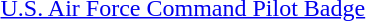<table>
<tr>
<td></td>
<td><a href='#'>U.S. Air Force Command Pilot Badge</a></td>
</tr>
<tr>
</tr>
</table>
